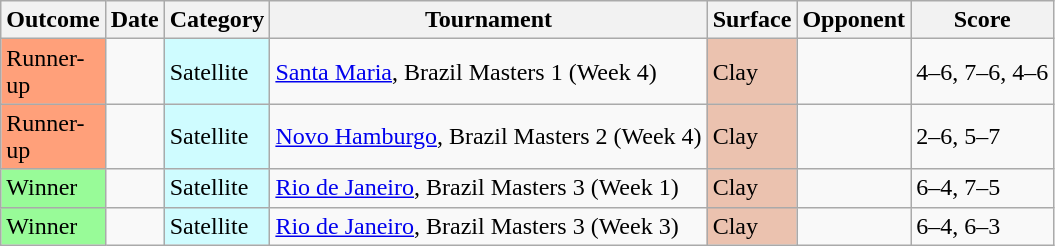<table class="sortable wikitable">
<tr>
<th scope="col" style="width:40px;">Outcome</th>
<th scope="col">Date</th>
<th scope="col">Category</th>
<th scope="col">Tournament</th>
<th scope="col">Surface</th>
<th scope="col">Opponent</th>
<th scope="col" class="unsortable">Score</th>
</tr>
<tr>
<td bgcolor=FFA07A>Runner-up</td>
<td></td>
<td style=background:#CFFCFF>Satellite</td>
<td><a href='#'>Santa Maria</a>, Brazil Masters 1 (Week 4)</td>
<td bgcolor=EBC2AF>Clay</td>
<td></td>
<td>4–6, 7–6, 4–6</td>
</tr>
<tr>
<td bgcolor=FFA07A>Runner-up</td>
<td></td>
<td style=background:#CFFCFF>Satellite</td>
<td><a href='#'>Novo Hamburgo</a>, Brazil Masters 2 (Week 4)</td>
<td bgcolor=EBC2AF>Clay</td>
<td></td>
<td>2–6, 5–7</td>
</tr>
<tr>
<td bgcolor=98FB98>Winner</td>
<td></td>
<td style=background:#CFFCFF>Satellite</td>
<td><a href='#'>Rio de Janeiro</a>, Brazil Masters 3 (Week 1)</td>
<td bgcolor=EBC2AF>Clay</td>
<td></td>
<td>6–4, 7–5</td>
</tr>
<tr>
<td bgcolor=98FB98>Winner</td>
<td></td>
<td style=background:#CFFCFF>Satellite</td>
<td><a href='#'>Rio de Janeiro</a>, Brazil Masters 3 (Week 3)</td>
<td bgcolor=EBC2AF>Clay</td>
<td></td>
<td>6–4, 6–3</td>
</tr>
</table>
